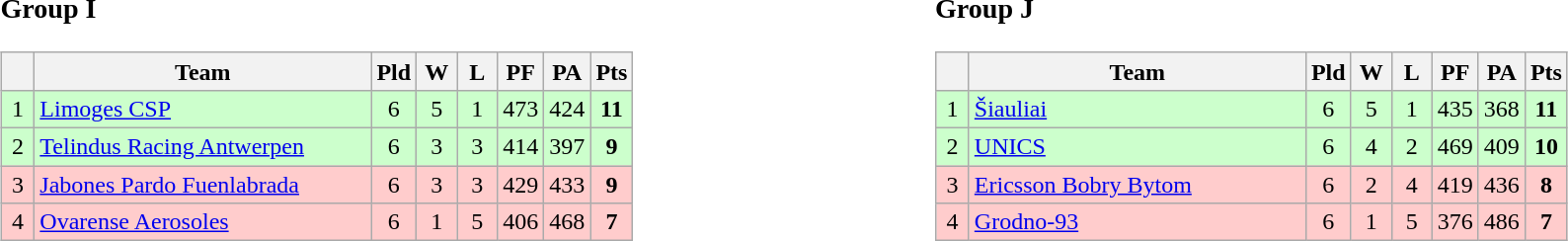<table>
<tr>
<td style="vertical-align:top; width:33%;"><br><h3>Group I</h3><table class=wikitable style="text-align:center">
<tr>
<th width=15></th>
<th width=220>Team</th>
<th width=20>Pld</th>
<th width="20">W</th>
<th width="20">L</th>
<th width="20">PF</th>
<th width="20">PA</th>
<th width=20>Pts</th>
</tr>
<tr bgcolor=#ccffcc>
<td>1</td>
<td align=left> <a href='#'>Limoges CSP</a></td>
<td>6</td>
<td>5</td>
<td>1</td>
<td>473</td>
<td>424</td>
<td><strong>11</strong></td>
</tr>
<tr bgcolor=#ccffcc>
<td>2</td>
<td align=left> <a href='#'>Telindus Racing Antwerpen</a></td>
<td>6</td>
<td>3</td>
<td>3</td>
<td>414</td>
<td>397</td>
<td><strong>9</strong></td>
</tr>
<tr bgcolor=#ffcccc>
<td>3</td>
<td align=left> <a href='#'>Jabones Pardo Fuenlabrada</a></td>
<td>6</td>
<td>3</td>
<td>3</td>
<td>429</td>
<td>433</td>
<td><strong>9</strong></td>
</tr>
<tr bgcolor=#ffcccc>
<td>4</td>
<td align=left> <a href='#'>Ovarense Aerosoles</a></td>
<td>6</td>
<td>1</td>
<td>5</td>
<td>406</td>
<td>468</td>
<td><strong>7</strong></td>
</tr>
</table>
</td>
<td style="vertical-align:top; width:33%;"><br><h3>Group J</h3><table class=wikitable style="text-align:center">
<tr>
<th width=15></th>
<th width=220>Team</th>
<th width=20>Pld</th>
<th width="20">W</th>
<th width="20">L</th>
<th width="20">PF</th>
<th width="20">PA</th>
<th width=20>Pts</th>
</tr>
<tr bgcolor=#ccffcc>
<td>1</td>
<td align=left> <a href='#'>Šiauliai</a></td>
<td>6</td>
<td>5</td>
<td>1</td>
<td>435</td>
<td>368</td>
<td><strong>11</strong></td>
</tr>
<tr bgcolor=#ccffcc>
<td>2</td>
<td align=left> <a href='#'>UNICS</a></td>
<td>6</td>
<td>4</td>
<td>2</td>
<td>469</td>
<td>409</td>
<td><strong>10</strong></td>
</tr>
<tr bgcolor=#ffcccc>
<td>3</td>
<td align=left> <a href='#'>Ericsson Bobry Bytom</a></td>
<td>6</td>
<td>2</td>
<td>4</td>
<td>419</td>
<td>436</td>
<td><strong>8</strong></td>
</tr>
<tr bgcolor=#ffcccc>
<td>4</td>
<td align=left> <a href='#'>Grodno-93</a></td>
<td>6</td>
<td>1</td>
<td>5</td>
<td>376</td>
<td>486</td>
<td><strong>7</strong></td>
</tr>
</table>
</td>
</tr>
</table>
